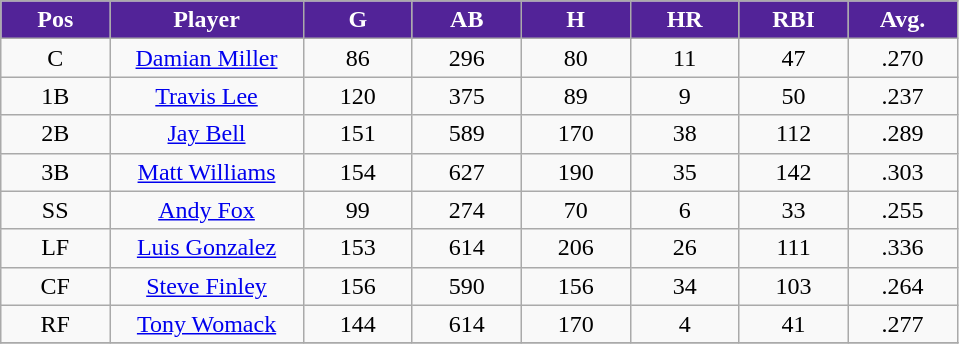<table class="wikitable sortable">
<tr>
<th style="background:#522398;color:white;" width="9%">Pos</th>
<th style="background:#522398;color:white;" width="16%">Player</th>
<th style="background:#522398;color:white;" width="9%">G</th>
<th style="background:#522398;color:white;" width="9%">AB</th>
<th style="background:#522398;color:white;" width="9%">H</th>
<th style="background:#522398;color:white;" width="9%">HR</th>
<th style="background:#522398;color:white;" width="9%">RBI</th>
<th style="background:#522398;color:white;" width="9%">Avg.</th>
</tr>
<tr align="center">
<td>C</td>
<td><a href='#'>Damian Miller</a></td>
<td>86</td>
<td>296</td>
<td>80</td>
<td>11</td>
<td>47</td>
<td>.270</td>
</tr>
<tr align="center">
<td>1B</td>
<td><a href='#'>Travis Lee</a></td>
<td>120</td>
<td>375</td>
<td>89</td>
<td>9</td>
<td>50</td>
<td>.237</td>
</tr>
<tr align="center">
<td>2B</td>
<td><a href='#'>Jay Bell</a></td>
<td>151</td>
<td>589</td>
<td>170</td>
<td>38</td>
<td>112</td>
<td>.289</td>
</tr>
<tr align="center">
<td>3B</td>
<td><a href='#'>Matt Williams</a></td>
<td>154</td>
<td>627</td>
<td>190</td>
<td>35</td>
<td>142</td>
<td>.303</td>
</tr>
<tr align="center">
<td>SS</td>
<td><a href='#'>Andy Fox</a></td>
<td>99</td>
<td>274</td>
<td>70</td>
<td>6</td>
<td>33</td>
<td>.255</td>
</tr>
<tr align="center">
<td>LF</td>
<td><a href='#'>Luis Gonzalez</a></td>
<td>153</td>
<td>614</td>
<td>206</td>
<td>26</td>
<td>111</td>
<td>.336</td>
</tr>
<tr align="center">
<td>CF</td>
<td><a href='#'>Steve Finley</a></td>
<td>156</td>
<td>590</td>
<td>156</td>
<td>34</td>
<td>103</td>
<td>.264</td>
</tr>
<tr align="center">
<td>RF</td>
<td><a href='#'>Tony Womack</a></td>
<td>144</td>
<td>614</td>
<td>170</td>
<td>4</td>
<td>41</td>
<td>.277</td>
</tr>
<tr align="center">
</tr>
</table>
